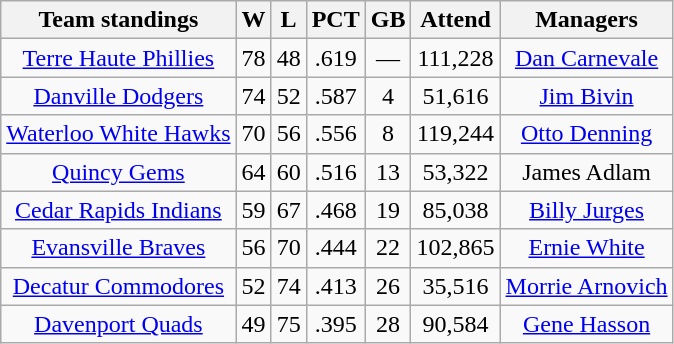<table class="wikitable" style="text-align:center">
<tr>
<th>Team standings</th>
<th>W</th>
<th>L</th>
<th>PCT</th>
<th>GB</th>
<th>Attend</th>
<th>Managers</th>
</tr>
<tr align=center>
<td><a href='#'>Terre Haute Phillies</a></td>
<td>78</td>
<td>48</td>
<td>.619</td>
<td>—</td>
<td>111,228</td>
<td><a href='#'>Dan Carnevale</a></td>
</tr>
<tr align=center>
<td><a href='#'>Danville Dodgers</a></td>
<td>74</td>
<td>52</td>
<td>.587</td>
<td>4</td>
<td>51,616</td>
<td><a href='#'>Jim Bivin</a></td>
</tr>
<tr align=center>
<td><a href='#'>Waterloo White Hawks</a></td>
<td>70</td>
<td>56</td>
<td>.556</td>
<td>8</td>
<td>119,244</td>
<td><a href='#'>Otto Denning</a></td>
</tr>
<tr align=center>
<td><a href='#'>Quincy Gems</a></td>
<td>64</td>
<td>60</td>
<td>.516</td>
<td>13</td>
<td>53,322</td>
<td>James Adlam</td>
</tr>
<tr align=center>
<td><a href='#'>Cedar Rapids Indians</a></td>
<td>59</td>
<td>67</td>
<td>.468</td>
<td>19</td>
<td>85,038</td>
<td><a href='#'>Billy Jurges</a></td>
</tr>
<tr align=center>
<td><a href='#'>Evansville Braves</a></td>
<td>56</td>
<td>70</td>
<td>.444</td>
<td>22</td>
<td>102,865</td>
<td><a href='#'>Ernie White</a></td>
</tr>
<tr align=center>
<td><a href='#'>Decatur Commodores</a></td>
<td>52</td>
<td>74</td>
<td>.413</td>
<td>26</td>
<td>35,516</td>
<td><a href='#'>Morrie Arnovich</a></td>
</tr>
<tr align=center>
<td><a href='#'>Davenport Quads</a></td>
<td>49</td>
<td>75</td>
<td>.395</td>
<td>28</td>
<td>90,584</td>
<td><a href='#'>Gene Hasson</a></td>
</tr>
</table>
